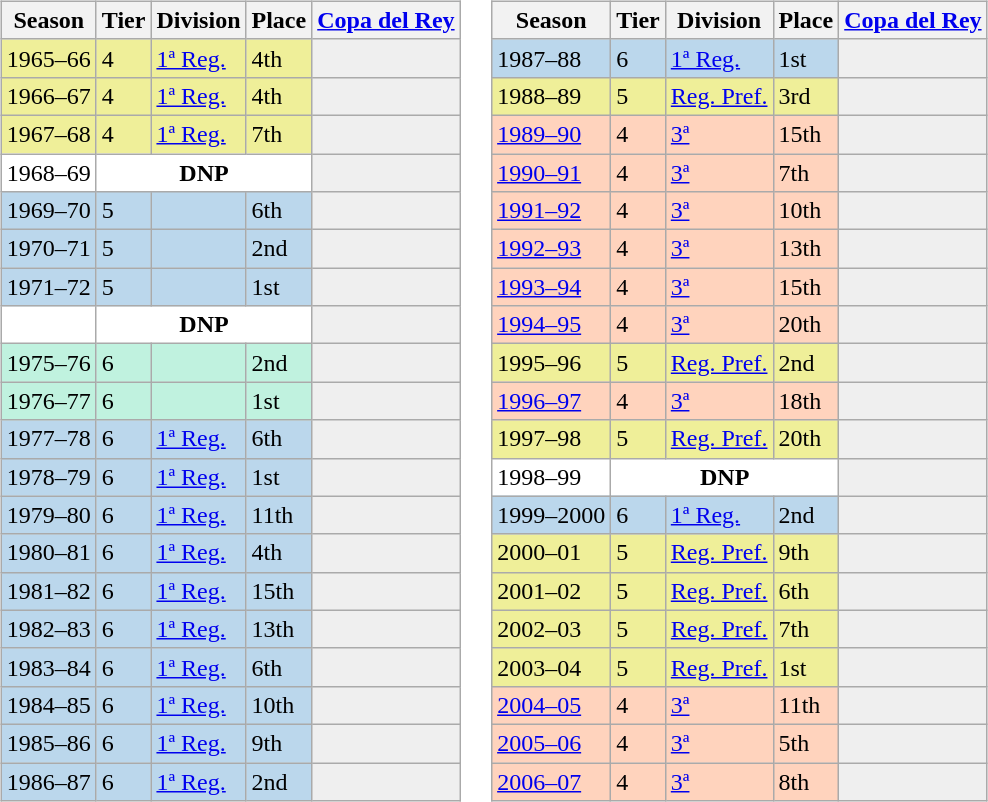<table>
<tr>
<td valign="top" width=0%><br><table class="wikitable">
<tr style="background:#f0f6fa;">
<th>Season</th>
<th>Tier</th>
<th>Division</th>
<th>Place</th>
<th><a href='#'>Copa del Rey</a></th>
</tr>
<tr>
<td style="background:#EFEF99;">1965–66</td>
<td style="background:#EFEF99;">4</td>
<td style="background:#EFEF99;"><a href='#'>1ª Reg.</a></td>
<td style="background:#EFEF99;">4th</td>
<th style="background:#efefef;"></th>
</tr>
<tr>
<td style="background:#EFEF99;">1966–67</td>
<td style="background:#EFEF99;">4</td>
<td style="background:#EFEF99;"><a href='#'>1ª Reg.</a></td>
<td style="background:#EFEF99;">4th</td>
<th style="background:#efefef;"></th>
</tr>
<tr>
<td style="background:#EFEF99;">1967–68</td>
<td style="background:#EFEF99;">4</td>
<td style="background:#EFEF99;"><a href='#'>1ª Reg.</a></td>
<td style="background:#EFEF99;">7th</td>
<th style="background:#efefef;"></th>
</tr>
<tr>
<td style="background:#FFFFFF;">1968–69</td>
<th style="background:#FFFFFF;" colspan="3">DNP</th>
<th style="background:#efefef;"></th>
</tr>
<tr>
<td style="background:#BBD7EC;">1969–70</td>
<td style="background:#BBD7EC;">5</td>
<td style="background:#BBD7EC;"></td>
<td style="background:#BBD7EC;">6th</td>
<th style="background:#efefef;"></th>
</tr>
<tr>
<td style="background:#BBD7EC;">1970–71</td>
<td style="background:#BBD7EC;">5</td>
<td style="background:#BBD7EC;"></td>
<td style="background:#BBD7EC;">2nd</td>
<th style="background:#efefef;"></th>
</tr>
<tr>
<td style="background:#BBD7EC;">1971–72</td>
<td style="background:#BBD7EC;">5</td>
<td style="background:#BBD7EC;"></td>
<td style="background:#BBD7EC;">1st</td>
<th style="background:#efefef;"></th>
</tr>
<tr>
<td style="background:#FFFFFF;"></td>
<th style="background:#FFFFFF;" colspan="3">DNP</th>
<th style="background:#efefef;"></th>
</tr>
<tr>
<td style="background:#C0F2DF;">1975–76</td>
<td style="background:#C0F2DF;">6</td>
<td style="background:#C0F2DF;"></td>
<td style="background:#C0F2DF;">2nd</td>
<th style="background:#efefef;"></th>
</tr>
<tr>
<td style="background:#C0F2DF;">1976–77</td>
<td style="background:#C0F2DF;">6</td>
<td style="background:#C0F2DF;"></td>
<td style="background:#C0F2DF;">1st</td>
<th style="background:#efefef;"></th>
</tr>
<tr>
<td style="background:#BBD7EC;">1977–78</td>
<td style="background:#BBD7EC;">6</td>
<td style="background:#BBD7EC;"><a href='#'>1ª Reg.</a></td>
<td style="background:#BBD7EC;">6th</td>
<th style="background:#efefef;"></th>
</tr>
<tr>
<td style="background:#BBD7EC;">1978–79</td>
<td style="background:#BBD7EC;">6</td>
<td style="background:#BBD7EC;"><a href='#'>1ª Reg.</a></td>
<td style="background:#BBD7EC;">1st</td>
<th style="background:#efefef;"></th>
</tr>
<tr>
<td style="background:#BBD7EC;">1979–80</td>
<td style="background:#BBD7EC;">6</td>
<td style="background:#BBD7EC;"><a href='#'>1ª Reg.</a></td>
<td style="background:#BBD7EC;">11th</td>
<th style="background:#efefef;"></th>
</tr>
<tr>
<td style="background:#BBD7EC;">1980–81</td>
<td style="background:#BBD7EC;">6</td>
<td style="background:#BBD7EC;"><a href='#'>1ª Reg.</a></td>
<td style="background:#BBD7EC;">4th</td>
<th style="background:#efefef;"></th>
</tr>
<tr>
<td style="background:#BBD7EC;">1981–82</td>
<td style="background:#BBD7EC;">6</td>
<td style="background:#BBD7EC;"><a href='#'>1ª Reg.</a></td>
<td style="background:#BBD7EC;">15th</td>
<th style="background:#efefef;"></th>
</tr>
<tr>
<td style="background:#BBD7EC;">1982–83</td>
<td style="background:#BBD7EC;">6</td>
<td style="background:#BBD7EC;"><a href='#'>1ª Reg.</a></td>
<td style="background:#BBD7EC;">13th</td>
<th style="background:#efefef;"></th>
</tr>
<tr>
<td style="background:#BBD7EC;">1983–84</td>
<td style="background:#BBD7EC;">6</td>
<td style="background:#BBD7EC;"><a href='#'>1ª Reg.</a></td>
<td style="background:#BBD7EC;">6th</td>
<th style="background:#efefef;"></th>
</tr>
<tr>
<td style="background:#BBD7EC;">1984–85</td>
<td style="background:#BBD7EC;">6</td>
<td style="background:#BBD7EC;"><a href='#'>1ª Reg.</a></td>
<td style="background:#BBD7EC;">10th</td>
<th style="background:#efefef;"></th>
</tr>
<tr>
<td style="background:#BBD7EC;">1985–86</td>
<td style="background:#BBD7EC;">6</td>
<td style="background:#BBD7EC;"><a href='#'>1ª Reg.</a></td>
<td style="background:#BBD7EC;">9th</td>
<th style="background:#efefef;"></th>
</tr>
<tr>
<td style="background:#BBD7EC;">1986–87</td>
<td style="background:#BBD7EC;">6</td>
<td style="background:#BBD7EC;"><a href='#'>1ª Reg.</a></td>
<td style="background:#BBD7EC;">2nd</td>
<th style="background:#efefef;"></th>
</tr>
</table>
</td>
<td valign="top" width=0%><br><table class="wikitable">
<tr style="background:#f0f6fa;">
<th>Season</th>
<th>Tier</th>
<th>Division</th>
<th>Place</th>
<th><a href='#'>Copa del Rey</a></th>
</tr>
<tr>
<td style="background:#BBD7EC;">1987–88</td>
<td style="background:#BBD7EC;">6</td>
<td style="background:#BBD7EC;"><a href='#'>1ª Reg.</a></td>
<td style="background:#BBD7EC;">1st</td>
<th style="background:#efefef;"></th>
</tr>
<tr>
<td style="background:#EFEF99;">1988–89</td>
<td style="background:#EFEF99;">5</td>
<td style="background:#EFEF99;"><a href='#'>Reg. Pref.</a></td>
<td style="background:#EFEF99;">3rd</td>
<th style="background:#efefef;"></th>
</tr>
<tr>
<td style="background:#FFD3BD;"><a href='#'>1989–90</a></td>
<td style="background:#FFD3BD;">4</td>
<td style="background:#FFD3BD;"><a href='#'>3ª</a></td>
<td style="background:#FFD3BD;">15th</td>
<th style="background:#efefef;"></th>
</tr>
<tr>
<td style="background:#FFD3BD;"><a href='#'>1990–91</a></td>
<td style="background:#FFD3BD;">4</td>
<td style="background:#FFD3BD;"><a href='#'>3ª</a></td>
<td style="background:#FFD3BD;">7th</td>
<th style="background:#efefef;"></th>
</tr>
<tr>
<td style="background:#FFD3BD;"><a href='#'>1991–92</a></td>
<td style="background:#FFD3BD;">4</td>
<td style="background:#FFD3BD;"><a href='#'>3ª</a></td>
<td style="background:#FFD3BD;">10th</td>
<th style="background:#efefef;"></th>
</tr>
<tr>
<td style="background:#FFD3BD;"><a href='#'>1992–93</a></td>
<td style="background:#FFD3BD;">4</td>
<td style="background:#FFD3BD;"><a href='#'>3ª</a></td>
<td style="background:#FFD3BD;">13th</td>
<th style="background:#efefef;"></th>
</tr>
<tr>
<td style="background:#FFD3BD;"><a href='#'>1993–94</a></td>
<td style="background:#FFD3BD;">4</td>
<td style="background:#FFD3BD;"><a href='#'>3ª</a></td>
<td style="background:#FFD3BD;">15th</td>
<th style="background:#efefef;"></th>
</tr>
<tr>
<td style="background:#FFD3BD;"><a href='#'>1994–95</a></td>
<td style="background:#FFD3BD;">4</td>
<td style="background:#FFD3BD;"><a href='#'>3ª</a></td>
<td style="background:#FFD3BD;">20th</td>
<th style="background:#efefef;"></th>
</tr>
<tr>
<td style="background:#EFEF99;">1995–96</td>
<td style="background:#EFEF99;">5</td>
<td style="background:#EFEF99;"><a href='#'>Reg. Pref.</a></td>
<td style="background:#EFEF99;">2nd</td>
<th style="background:#efefef;"></th>
</tr>
<tr>
<td style="background:#FFD3BD;"><a href='#'>1996–97</a></td>
<td style="background:#FFD3BD;">4</td>
<td style="background:#FFD3BD;"><a href='#'>3ª</a></td>
<td style="background:#FFD3BD;">18th</td>
<th style="background:#efefef;"></th>
</tr>
<tr>
<td style="background:#EFEF99;">1997–98</td>
<td style="background:#EFEF99;">5</td>
<td style="background:#EFEF99;"><a href='#'>Reg. Pref.</a></td>
<td style="background:#EFEF99;">20th</td>
<th style="background:#efefef;"></th>
</tr>
<tr>
<td style="background:#FFFFFF;">1998–99</td>
<th style="background:#FFFFFF;" colspan="3">DNP</th>
<th style="background:#efefef;"></th>
</tr>
<tr>
<td style="background:#BBD7EC;">1999–2000</td>
<td style="background:#BBD7EC;">6</td>
<td style="background:#BBD7EC;"><a href='#'>1ª Reg.</a></td>
<td style="background:#BBD7EC;">2nd</td>
<th style="background:#efefef;"></th>
</tr>
<tr>
<td style="background:#EFEF99;">2000–01</td>
<td style="background:#EFEF99;">5</td>
<td style="background:#EFEF99;"><a href='#'>Reg. Pref.</a></td>
<td style="background:#EFEF99;">9th</td>
<th style="background:#efefef;"></th>
</tr>
<tr>
<td style="background:#EFEF99;">2001–02</td>
<td style="background:#EFEF99;">5</td>
<td style="background:#EFEF99;"><a href='#'>Reg. Pref.</a></td>
<td style="background:#EFEF99;">6th</td>
<th style="background:#efefef;"></th>
</tr>
<tr>
<td style="background:#EFEF99;">2002–03</td>
<td style="background:#EFEF99;">5</td>
<td style="background:#EFEF99;"><a href='#'>Reg. Pref.</a></td>
<td style="background:#EFEF99;">7th</td>
<th style="background:#efefef;"></th>
</tr>
<tr>
<td style="background:#EFEF99;">2003–04</td>
<td style="background:#EFEF99;">5</td>
<td style="background:#EFEF99;"><a href='#'>Reg. Pref.</a></td>
<td style="background:#EFEF99;">1st</td>
<th style="background:#efefef;"></th>
</tr>
<tr>
<td style="background:#FFD3BD;"><a href='#'>2004–05</a></td>
<td style="background:#FFD3BD;">4</td>
<td style="background:#FFD3BD;"><a href='#'>3ª</a></td>
<td style="background:#FFD3BD;">11th</td>
<th style="background:#efefef;"></th>
</tr>
<tr>
<td style="background:#FFD3BD;"><a href='#'>2005–06</a></td>
<td style="background:#FFD3BD;">4</td>
<td style="background:#FFD3BD;"><a href='#'>3ª</a></td>
<td style="background:#FFD3BD;">5th</td>
<th style="background:#efefef;"></th>
</tr>
<tr>
<td style="background:#FFD3BD;"><a href='#'>2006–07</a></td>
<td style="background:#FFD3BD;">4</td>
<td style="background:#FFD3BD;"><a href='#'>3ª</a></td>
<td style="background:#FFD3BD;">8th</td>
<th style="background:#efefef;"></th>
</tr>
</table>
</td>
</tr>
</table>
